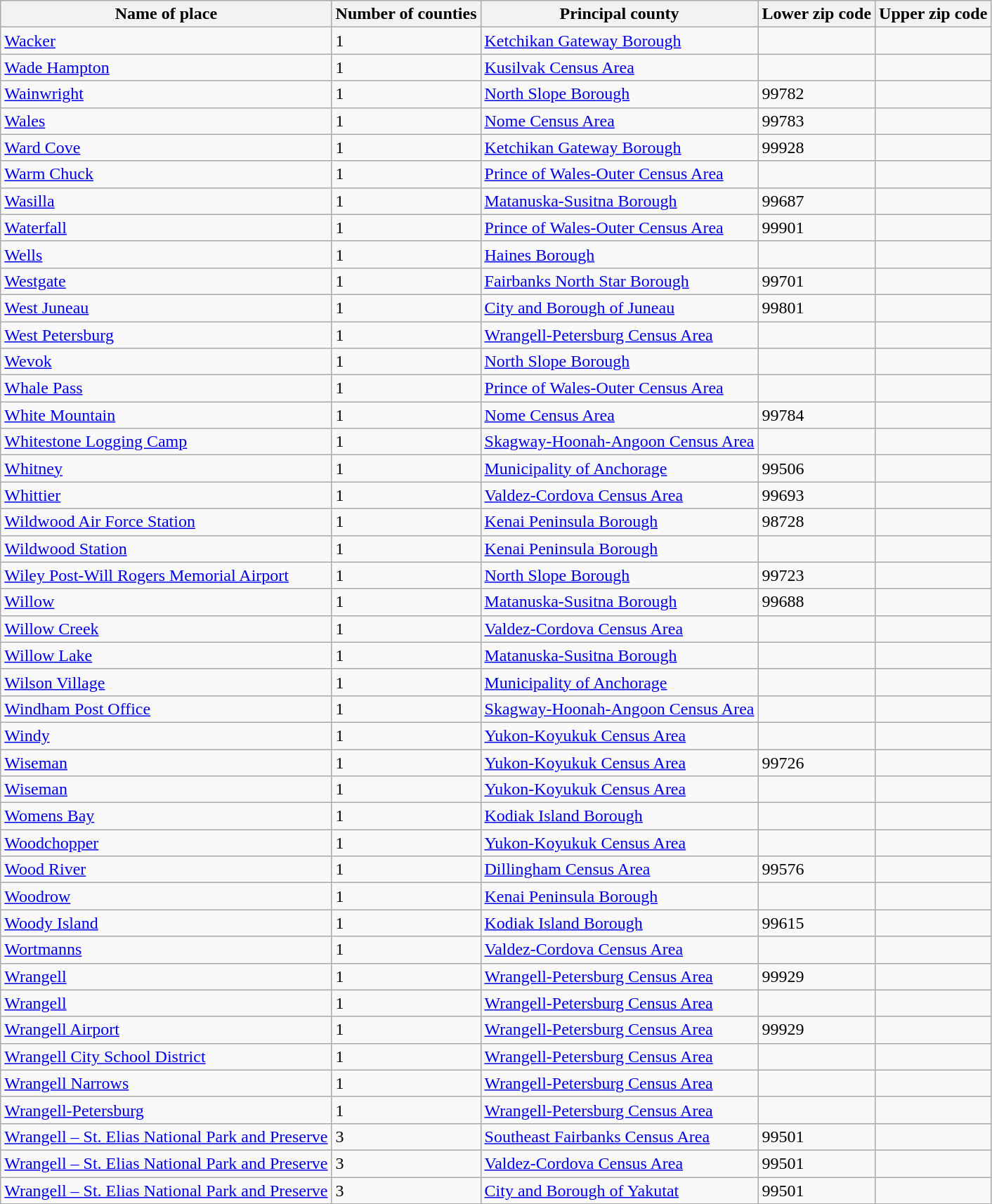<table class="wikitable">
<tr>
<th>Name of place</th>
<th>Number of counties</th>
<th>Principal county</th>
<th>Lower zip code</th>
<th>Upper zip code</th>
</tr>
<tr --->
<td><a href='#'>Wacker</a></td>
<td>1</td>
<td><a href='#'>Ketchikan Gateway Borough</a></td>
<td> </td>
<td> </td>
</tr>
<tr --->
<td><a href='#'>Wade Hampton</a></td>
<td>1</td>
<td><a href='#'>Kusilvak Census Area</a></td>
<td> </td>
<td> </td>
</tr>
<tr --->
<td><a href='#'>Wainwright</a></td>
<td>1</td>
<td><a href='#'>North Slope Borough</a></td>
<td>99782</td>
<td> </td>
</tr>
<tr --->
<td><a href='#'>Wales</a></td>
<td>1</td>
<td><a href='#'>Nome Census Area</a></td>
<td>99783</td>
<td> </td>
</tr>
<tr --->
<td><a href='#'>Ward Cove</a></td>
<td>1</td>
<td><a href='#'>Ketchikan Gateway Borough</a></td>
<td>99928</td>
<td> </td>
</tr>
<tr --->
<td><a href='#'>Warm Chuck</a></td>
<td>1</td>
<td><a href='#'>Prince of Wales-Outer Census Area</a></td>
<td> </td>
<td> </td>
</tr>
<tr --->
<td><a href='#'>Wasilla</a></td>
<td>1</td>
<td><a href='#'>Matanuska-Susitna Borough</a></td>
<td>99687</td>
<td> </td>
</tr>
<tr --->
<td><a href='#'>Waterfall</a></td>
<td>1</td>
<td><a href='#'>Prince of Wales-Outer Census Area</a></td>
<td>99901</td>
<td> </td>
</tr>
<tr --->
<td><a href='#'>Wells</a></td>
<td>1</td>
<td><a href='#'>Haines Borough</a></td>
<td> </td>
<td> </td>
</tr>
<tr --->
<td><a href='#'>Westgate</a></td>
<td>1</td>
<td><a href='#'>Fairbanks North Star Borough</a></td>
<td>99701</td>
<td> </td>
</tr>
<tr --->
<td><a href='#'>West Juneau</a></td>
<td>1</td>
<td><a href='#'>City and Borough of Juneau</a></td>
<td>99801</td>
<td> </td>
</tr>
<tr --->
<td><a href='#'>West Petersburg</a></td>
<td>1</td>
<td><a href='#'>Wrangell-Petersburg Census Area</a></td>
<td> </td>
<td> </td>
</tr>
<tr --->
<td><a href='#'>Wevok</a></td>
<td>1</td>
<td><a href='#'>North Slope Borough</a></td>
<td> </td>
<td> </td>
</tr>
<tr --->
<td><a href='#'>Whale Pass</a></td>
<td>1</td>
<td><a href='#'>Prince of Wales-Outer Census Area</a></td>
<td> </td>
<td> </td>
</tr>
<tr --->
<td><a href='#'>White Mountain</a></td>
<td>1</td>
<td><a href='#'>Nome Census Area</a></td>
<td>99784</td>
<td> </td>
</tr>
<tr --->
<td><a href='#'>Whitestone Logging Camp</a></td>
<td>1</td>
<td><a href='#'>Skagway-Hoonah-Angoon Census Area</a></td>
<td> </td>
<td> </td>
</tr>
<tr --->
<td><a href='#'>Whitney</a></td>
<td>1</td>
<td><a href='#'>Municipality of Anchorage</a></td>
<td>99506</td>
<td> </td>
</tr>
<tr --->
<td><a href='#'>Whittier</a></td>
<td>1</td>
<td><a href='#'>Valdez-Cordova Census Area</a></td>
<td>99693</td>
<td> </td>
</tr>
<tr --->
<td><a href='#'>Wildwood Air Force Station</a></td>
<td>1</td>
<td><a href='#'>Kenai Peninsula Borough</a></td>
<td>98728</td>
<td> </td>
</tr>
<tr --->
<td><a href='#'>Wildwood Station</a></td>
<td>1</td>
<td><a href='#'>Kenai Peninsula Borough</a></td>
<td> </td>
<td> </td>
</tr>
<tr --->
<td><a href='#'>Wiley Post-Will Rogers Memorial Airport</a></td>
<td>1</td>
<td><a href='#'>North Slope Borough</a></td>
<td>99723</td>
<td> </td>
</tr>
<tr --->
<td><a href='#'>Willow</a></td>
<td>1</td>
<td><a href='#'>Matanuska-Susitna Borough</a></td>
<td>99688</td>
<td> </td>
</tr>
<tr --->
<td><a href='#'>Willow Creek</a></td>
<td>1</td>
<td><a href='#'>Valdez-Cordova Census Area</a></td>
<td> </td>
<td> </td>
</tr>
<tr --->
<td><a href='#'>Willow Lake</a></td>
<td>1</td>
<td><a href='#'>Matanuska-Susitna Borough</a></td>
<td> </td>
<td> </td>
</tr>
<tr --->
<td><a href='#'>Wilson Village</a></td>
<td>1</td>
<td><a href='#'>Municipality of Anchorage</a></td>
<td> </td>
<td> </td>
</tr>
<tr --->
<td><a href='#'>Windham Post Office</a></td>
<td>1</td>
<td><a href='#'>Skagway-Hoonah-Angoon Census Area</a></td>
<td> </td>
<td> </td>
</tr>
<tr --->
<td><a href='#'>Windy</a></td>
<td>1</td>
<td><a href='#'>Yukon-Koyukuk Census Area</a></td>
<td> </td>
<td> </td>
</tr>
<tr --->
<td><a href='#'>Wiseman</a></td>
<td>1</td>
<td><a href='#'>Yukon-Koyukuk Census Area</a></td>
<td>99726</td>
<td> </td>
</tr>
<tr --->
<td><a href='#'>Wiseman</a></td>
<td>1</td>
<td><a href='#'>Yukon-Koyukuk Census Area</a></td>
<td> </td>
<td> </td>
</tr>
<tr --->
<td><a href='#'>Womens Bay</a></td>
<td>1</td>
<td><a href='#'>Kodiak Island Borough</a></td>
<td> </td>
<td> </td>
</tr>
<tr --->
<td><a href='#'>Woodchopper</a></td>
<td>1</td>
<td><a href='#'>Yukon-Koyukuk Census Area</a></td>
<td> </td>
<td> </td>
</tr>
<tr --->
<td><a href='#'>Wood River</a></td>
<td>1</td>
<td><a href='#'>Dillingham Census Area</a></td>
<td>99576</td>
<td> </td>
</tr>
<tr --->
<td><a href='#'>Woodrow</a></td>
<td>1</td>
<td><a href='#'>Kenai Peninsula Borough</a></td>
<td> </td>
<td> </td>
</tr>
<tr --->
<td><a href='#'>Woody Island</a></td>
<td>1</td>
<td><a href='#'>Kodiak Island Borough</a></td>
<td>99615</td>
<td> </td>
</tr>
<tr --->
<td><a href='#'>Wortmanns</a></td>
<td>1</td>
<td><a href='#'>Valdez-Cordova Census Area</a></td>
<td> </td>
<td> </td>
</tr>
<tr --->
<td><a href='#'>Wrangell</a></td>
<td>1</td>
<td><a href='#'>Wrangell-Petersburg Census Area</a></td>
<td>99929</td>
<td> </td>
</tr>
<tr --->
<td><a href='#'>Wrangell</a></td>
<td>1</td>
<td><a href='#'>Wrangell-Petersburg Census Area</a></td>
<td> </td>
<td> </td>
</tr>
<tr --->
<td><a href='#'>Wrangell Airport</a></td>
<td>1</td>
<td><a href='#'>Wrangell-Petersburg Census Area</a></td>
<td>99929</td>
<td> </td>
</tr>
<tr --->
<td><a href='#'>Wrangell City School District</a></td>
<td>1</td>
<td><a href='#'>Wrangell-Petersburg Census Area</a></td>
<td> </td>
<td> </td>
</tr>
<tr --->
<td><a href='#'>Wrangell Narrows</a></td>
<td>1</td>
<td><a href='#'>Wrangell-Petersburg Census Area</a></td>
<td> </td>
<td> </td>
</tr>
<tr --->
<td><a href='#'>Wrangell-Petersburg</a></td>
<td>1</td>
<td><a href='#'>Wrangell-Petersburg Census Area</a></td>
<td> </td>
<td> </td>
</tr>
<tr --->
<td><a href='#'>Wrangell – St. Elias National Park and Preserve</a></td>
<td>3</td>
<td><a href='#'>Southeast Fairbanks Census Area</a></td>
<td>99501</td>
<td> </td>
</tr>
<tr --->
<td><a href='#'>Wrangell – St. Elias National Park and Preserve</a></td>
<td>3</td>
<td><a href='#'>Valdez-Cordova Census Area</a></td>
<td>99501</td>
<td> </td>
</tr>
<tr --->
<td><a href='#'>Wrangell – St. Elias National Park and Preserve</a></td>
<td>3</td>
<td><a href='#'>City and Borough of Yakutat</a></td>
<td>99501</td>
<td> </td>
</tr>
<tr --->
</tr>
</table>
